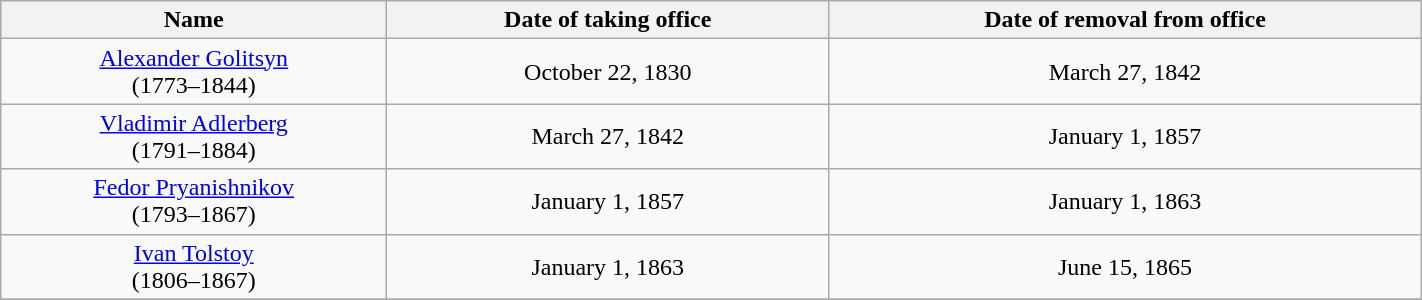<table class="wikitable" style="text-align:center" width=75%>
<tr>
<th width=250px>Name</th>
<th>Date of taking office</th>
<th>Date of removal from office</th>
</tr>
<tr>
<td><a href='#'>Alexander Golitsyn</a><br>(1773–1844)<br></td>
<td>October 22, 1830</td>
<td>March 27, 1842</td>
</tr>
<tr>
<td><a href='#'>Vladimir Adlerberg</a><br>(1791–1884)<br></td>
<td>March 27, 1842</td>
<td>January 1, 1857</td>
</tr>
<tr>
<td><a href='#'>Fedor Pryanishnikov</a><br>(1793–1867)<br></td>
<td>January 1, 1857</td>
<td>January 1, 1863</td>
</tr>
<tr>
<td><a href='#'>Ivan Tolstoy</a><br>(1806–1867)<br></td>
<td>January 1, 1863</td>
<td>June 15, 1865</td>
</tr>
<tr>
</tr>
</table>
